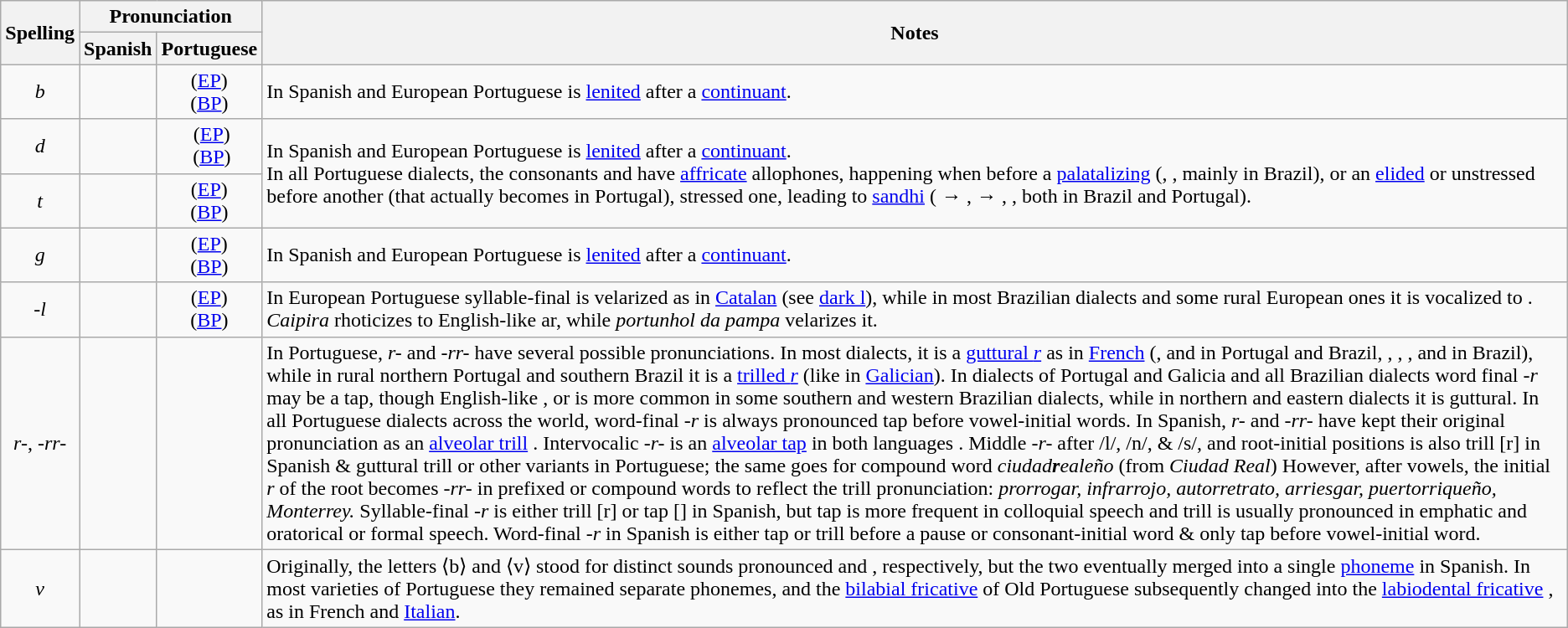<table class="wikitable">
<tr align=center>
<th rowspan="2">Spelling</th>
<th colspan="2">Pronunciation</th>
<th rowspan="2">Notes</th>
</tr>
<tr align=center>
<th>Spanish</th>
<th>Portuguese</th>
</tr>
<tr align=center>
<td><em>b</em></td>
<td></td>
<td> (<a href='#'>EP</a>)<br> (<a href='#'>BP</a>)</td>
<td align=left>In Spanish and European Portuguese  is <a href='#'>lenited</a> after a <a href='#'>continuant</a>.</td>
</tr>
<tr align=center>
<td><em>d</em></td>
<td></td>
<td> (<a href='#'>EP</a>)<br> (<a href='#'>BP</a>)</td>
<td rowspan="2" style="text-align:left;">In Spanish and European Portuguese  is <a href='#'>lenited</a> after a <a href='#'>continuant</a>.<br>In all Portuguese dialects, the consonants  and  have <a href='#'>affricate</a> allophones, happening when before a <a href='#'>palatalizing</a>  (, , mainly in Brazil), or an <a href='#'>elided</a>  or unstressed  before another (that actually becomes  in Portugal), stressed one, leading to <a href='#'>sandhi</a> ( → ,  → , , both in Brazil and Portugal).</td>
</tr>
<tr align=center>
<td><em>t</em></td>
<td></td>
<td> (<a href='#'>EP</a>) <br> (<a href='#'>BP</a>)</td>
</tr>
<tr align=center>
<td><em>g</em></td>
<td></td>
<td> (<a href='#'>EP</a>)<br> (<a href='#'>BP</a>)</td>
<td align=left>In Spanish and European Portuguese  is <a href='#'>lenited</a> after a <a href='#'>continuant</a>.</td>
</tr>
<tr align=center>
<td>-<em>l</em></td>
<td></td>
<td> (<a href='#'>EP</a>)<br> (<a href='#'>BP</a>)</td>
<td align=left>In European Portuguese syllable-final  is velarized  as in <a href='#'>Catalan</a> (see <a href='#'>dark l</a>), while in most Brazilian dialects and some rural European ones it is vocalized to . <em>Caipira</em> rhoticizes to English-like ar, while <em>portunhol da pampa</em> velarizes it.</td>
</tr>
<tr align=center>
<td><em>r-</em>, <em>-rr-</em></td>
<td></td>
<td></td>
<td align=left>In Portuguese, <em>r-</em> and <em>-rr-</em> have several possible pronunciations. In most dialects, it is a <a href='#'>guttural <em>r</em></a> as in <a href='#'>French</a> (,  and  in Portugal and Brazil, , , ,  and  in Brazil), while in rural northern Portugal and southern Brazil it is a <a href='#'>trilled <em>r</em></a>  (like in <a href='#'>Galician</a>). In dialects of Portugal and Galicia and all Brazilian dialects word final <em>-r</em> may be a tap, though English-like ,  or  is more common in some southern and western Brazilian dialects, while in northern and eastern dialects it is guttural. In all Portuguese dialects across the world, word-final <em>-r</em> is always pronounced tap before vowel-initial words. In Spanish, <em>r-</em> and <em>-rr-</em> have kept their original pronunciation as an <a href='#'>alveolar trill</a> . Intervocalic <em>-r-</em> is an <a href='#'>alveolar tap</a> in both languages . Middle <em>-r-</em> after /l/, /n/, & /s/, and root-initial positions is also trill [r] in Spanish & guttural trill or other variants in Portuguese; the same goes for compound word <em>ciudad<strong>r</strong>ealeño</em> (from <em>Ciudad Real</em>) However, after vowels, the initial <em>r</em> of the root becomes <em>-rr-</em> in prefixed or compound words to reflect the trill pronunciation: <em>prorrogar, infrarrojo, autorretrato, arriesgar, puertorriqueño, Monterrey.</em> Syllable-final <em>-r</em> is either trill [r] or tap [] in Spanish, but tap is more frequent in colloquial speech and trill is usually pronounced in emphatic and oratorical or formal speech. Word-final <em>-r</em> in Spanish is either tap or trill before a pause or consonant-initial word & only tap before vowel-initial word.</td>
</tr>
<tr align=center>
<td><em>v</em></td>
<td></td>
<td></td>
<td align=left>Originally, the letters ⟨b⟩ and ⟨v⟩ stood for distinct sounds pronounced  and , respectively, but the two eventually merged into a single <a href='#'>phoneme</a> in Spanish. In most varieties of Portuguese they remained separate phonemes, and the <a href='#'>bilabial fricative</a>  of Old Portuguese subsequently changed into the <a href='#'>labiodental fricative</a> , as in French and <a href='#'>Italian</a>.</td>
</tr>
</table>
